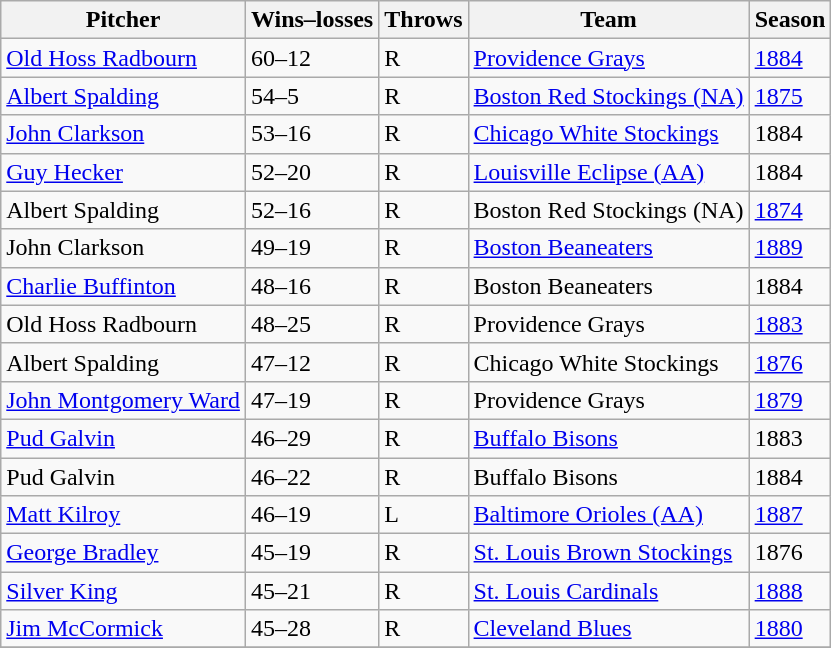<table class="wikitable">
<tr>
<th>Pitcher</th>
<th>Wins–losses</th>
<th>Throws</th>
<th>Team</th>
<th>Season</th>
</tr>
<tr>
<td><a href='#'>Old Hoss Radbourn</a></td>
<td>60–12</td>
<td>R</td>
<td><a href='#'>Providence Grays</a></td>
<td><a href='#'>1884</a></td>
</tr>
<tr>
<td><a href='#'>Albert Spalding</a></td>
<td>54–5</td>
<td>R</td>
<td><a href='#'>Boston Red Stockings (NA)</a></td>
<td><a href='#'>1875</a></td>
</tr>
<tr>
<td><a href='#'>John Clarkson</a></td>
<td>53–16</td>
<td>R</td>
<td><a href='#'>Chicago White Stockings</a></td>
<td>1884</td>
</tr>
<tr>
<td><a href='#'>Guy Hecker</a></td>
<td>52–20</td>
<td>R</td>
<td><a href='#'>Louisville Eclipse (AA)</a></td>
<td>1884</td>
</tr>
<tr>
<td>Albert Spalding</td>
<td>52–16</td>
<td>R</td>
<td>Boston Red Stockings (NA)</td>
<td><a href='#'>1874</a></td>
</tr>
<tr>
<td>John Clarkson</td>
<td>49–19</td>
<td>R</td>
<td><a href='#'>Boston Beaneaters</a></td>
<td><a href='#'>1889</a></td>
</tr>
<tr>
<td><a href='#'>Charlie Buffinton</a></td>
<td>48–16</td>
<td>R</td>
<td>Boston Beaneaters</td>
<td>1884</td>
</tr>
<tr>
<td>Old Hoss Radbourn</td>
<td>48–25</td>
<td>R</td>
<td>Providence Grays</td>
<td><a href='#'>1883</a></td>
</tr>
<tr>
<td>Albert Spalding</td>
<td>47–12</td>
<td>R</td>
<td>Chicago White Stockings</td>
<td><a href='#'>1876</a></td>
</tr>
<tr>
<td><a href='#'>John Montgomery Ward</a></td>
<td>47–19</td>
<td>R</td>
<td>Providence Grays</td>
<td><a href='#'>1879</a></td>
</tr>
<tr>
<td><a href='#'>Pud Galvin</a></td>
<td>46–29</td>
<td>R</td>
<td><a href='#'>Buffalo Bisons</a></td>
<td>1883</td>
</tr>
<tr>
<td>Pud Galvin</td>
<td>46–22</td>
<td>R</td>
<td>Buffalo Bisons</td>
<td>1884</td>
</tr>
<tr>
<td><a href='#'>Matt Kilroy</a></td>
<td>46–19</td>
<td>L</td>
<td><a href='#'>Baltimore Orioles (AA)</a></td>
<td><a href='#'>1887</a></td>
</tr>
<tr>
<td><a href='#'>George Bradley</a></td>
<td>45–19</td>
<td>R</td>
<td><a href='#'>St. Louis Brown Stockings</a></td>
<td>1876</td>
</tr>
<tr>
<td><a href='#'>Silver King</a></td>
<td>45–21</td>
<td>R</td>
<td><a href='#'>St. Louis Cardinals</a></td>
<td><a href='#'>1888</a></td>
</tr>
<tr>
<td><a href='#'>Jim McCormick</a></td>
<td>45–28</td>
<td>R</td>
<td><a href='#'>Cleveland Blues</a></td>
<td><a href='#'>1880</a></td>
</tr>
<tr>
</tr>
</table>
